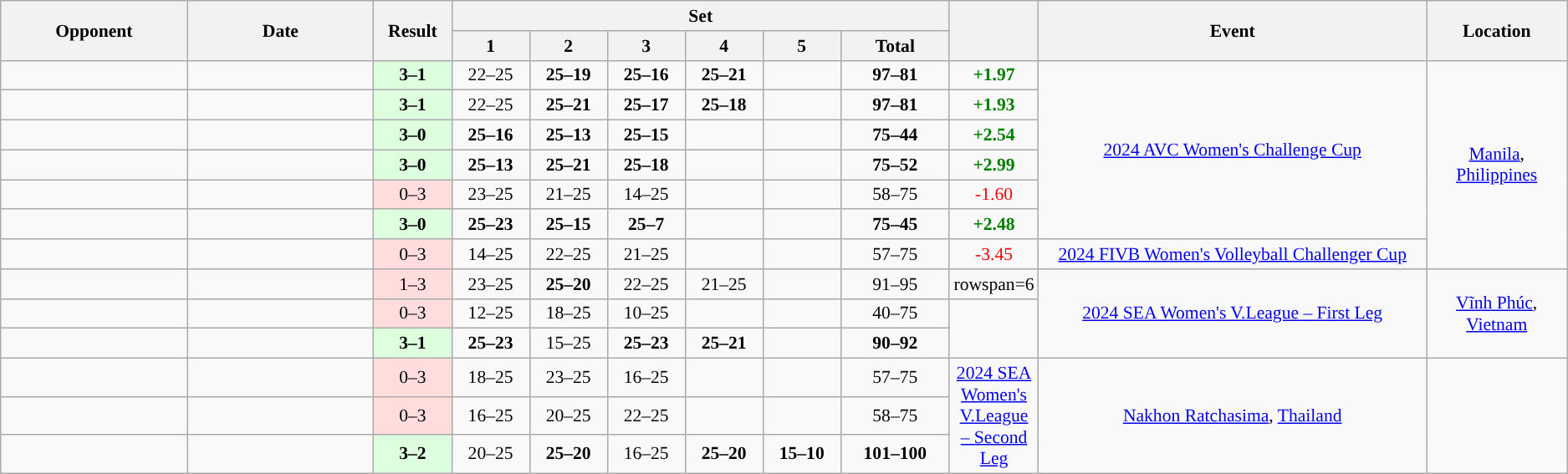<table class="wikitable" style="font-size:90%; width=100%">
<tr>
<th rowspan=2 width=12%>Opponent</th>
<th rowspan=2 width=12%>Date</th>
<th rowspan=2 width=5%>Result</th>
<th colspan=6>Set</th>
<th rowspan=2 width=5%></th>
<th rowspan=2 width=25%>Event</th>
<th rowspan=2 width=15%>Location</th>
</tr>
<tr>
<th width=5%>1</th>
<th width=5%>2</th>
<th width=5%>3</th>
<th width=5%>4</th>
<th width=5%>5</th>
<th width=7%>Total</th>
</tr>
<tr style="text-align:center;">
<td style="text-align:left;"></td>
<td></td>
<td style="background:#ddffdd;"><strong>3–1</strong></td>
<td>22–25</td>
<td><strong>25–19</strong></td>
<td><strong>25–16</strong></td>
<td><strong>25–21</strong></td>
<td></td>
<td><strong>97–81</strong></td>
<td style="color:green"><strong>+1.97</strong></td>
<td rowspan=6><a href='#'>2024 AVC Women's Challenge Cup</a></td>
<td rowspan=7><a href='#'>Manila</a>, <a href='#'>Philippines</a></td>
</tr>
<tr style="text-align:center;">
<td style="text-align:left;"></td>
<td></td>
<td style="background:#ddffdd;"><strong>3–1</strong></td>
<td>22–25</td>
<td><strong>25–21</strong></td>
<td><strong>25–17</strong></td>
<td><strong>25–18</strong></td>
<td></td>
<td><strong>97–81</strong></td>
<td style="color:green"><strong>+1.93</strong></td>
</tr>
<tr style="text-align:center;">
<td style="text-align:left;"></td>
<td></td>
<td style="background:#ddffdd;"><strong>3–0</strong></td>
<td><strong>25–16</strong></td>
<td><strong>25–13</strong></td>
<td><strong>25–15</strong></td>
<td></td>
<td></td>
<td><strong>75–44</strong></td>
<td style="color:green"><strong>+2.54</strong></td>
</tr>
<tr style="text-align:center;">
<td style="text-align:left;"></td>
<td></td>
<td style="background:#ddffdd;"><strong>3–0</strong></td>
<td><strong>25–13</strong></td>
<td><strong>25–21</strong></td>
<td><strong>25–18</strong></td>
<td></td>
<td></td>
<td><strong>75–52</strong></td>
<td style="color:green"><strong>+2.99</strong></td>
</tr>
<tr style="text-align:center;">
<td style="text-align:left;"></td>
<td></td>
<td style="background:#ffdddd;">0–3</td>
<td>23–25</td>
<td>21–25</td>
<td>14–25</td>
<td></td>
<td></td>
<td>58–75</td>
<td style="color:red">-1.60</td>
</tr>
<tr style="text-align:center;">
<td style="text-align:left;"></td>
<td></td>
<td style="background:#ddffdd;"><strong>3–0</strong></td>
<td><strong>25–23</strong></td>
<td><strong>25–15</strong></td>
<td><strong>25–7</strong></td>
<td></td>
<td></td>
<td><strong>75–45</strong></td>
<td style="color:green"><strong>+2.48</strong></td>
</tr>
<tr style="text-align:center;">
<td style="text-align:left;"></td>
<td></td>
<td style="background:#ffdddd;">0–3</td>
<td>14–25</td>
<td>22–25</td>
<td>21–25</td>
<td></td>
<td></td>
<td>57–75</td>
<td style="color:red">-3.45</td>
<td><a href='#'>2024 FIVB Women's Volleyball Challenger Cup</a></td>
</tr>
<tr style="text-align:center;">
<td style="text-align:left;"></td>
<td></td>
<td style="background:#ffdddd;">1–3</td>
<td>23–25</td>
<td><strong>25–20</strong></td>
<td>22–25</td>
<td>21–25</td>
<td></td>
<td>91–95</td>
<td>rowspan=6 </td>
<td rowspan=3><a href='#'>2024 SEA Women's V.League – First Leg</a></td>
<td rowspan=3><a href='#'>Vĩnh Phúc</a>, <a href='#'>Vietnam</a></td>
</tr>
<tr style="text-align:center;">
<td style="text-align:left;"></td>
<td></td>
<td style="background:#ffdddd;">0–3</td>
<td>12–25</td>
<td>18–25</td>
<td>10–25</td>
<td></td>
<td></td>
<td>40–75</td>
</tr>
<tr style="text-align:center;">
<td style="text-align:left;"></td>
<td></td>
<td style="background:#ddffdd;"><strong>3–1</strong></td>
<td><strong>25–23</strong></td>
<td>15–25</td>
<td><strong>25–23</strong></td>
<td><strong>25–21</strong></td>
<td></td>
<td><strong>90–92</strong></td>
</tr>
<tr style="text-align:center;">
<td style="text-align:left;"></td>
<td></td>
<td style="background:#ffdddd;">0–3</td>
<td>18–25</td>
<td>23–25</td>
<td>16–25</td>
<td></td>
<td></td>
<td>57–75</td>
<td rowspan=3><a href='#'>2024 SEA Women's V.League – Second Leg</a></td>
<td rowspan=3><a href='#'>Nakhon Ratchasima</a>, <a href='#'>Thailand</a></td>
</tr>
<tr style="text-align:center;">
<td style="text-align:left;"></td>
<td></td>
<td style="background:#ffdddd;">0–3</td>
<td>16–25</td>
<td>20–25</td>
<td>22–25</td>
<td></td>
<td></td>
<td>58–75</td>
</tr>
<tr style="text-align:center;">
<td style="text-align:left;"></td>
<td></td>
<td style="background:#ddffdd;"><strong>3–2</strong></td>
<td>20–25</td>
<td><strong>25–20</strong></td>
<td>16–25</td>
<td><strong>25–20</strong></td>
<td><strong>15–10</strong></td>
<td><strong>101–100</strong></td>
</tr>
</table>
